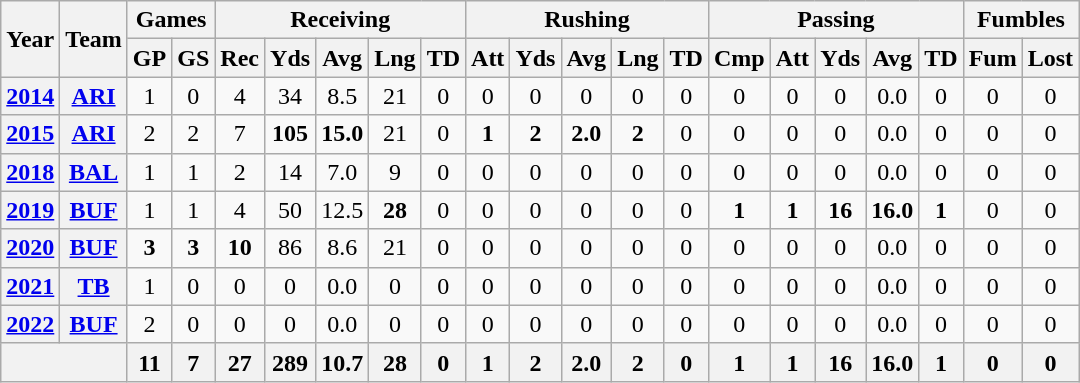<table class="wikitable" style="text-align:center;">
<tr>
<th rowspan="2">Year</th>
<th rowspan="2">Team</th>
<th colspan="2">Games</th>
<th colspan="5">Receiving</th>
<th colspan="5">Rushing</th>
<th colspan="5">Passing</th>
<th colspan="2">Fumbles</th>
</tr>
<tr>
<th>GP</th>
<th>GS</th>
<th>Rec</th>
<th>Yds</th>
<th>Avg</th>
<th>Lng</th>
<th>TD</th>
<th>Att</th>
<th>Yds</th>
<th>Avg</th>
<th>Lng</th>
<th>TD</th>
<th>Cmp</th>
<th>Att</th>
<th>Yds</th>
<th>Avg</th>
<th>TD</th>
<th>Fum</th>
<th>Lost</th>
</tr>
<tr>
<th><a href='#'>2014</a></th>
<th><a href='#'>ARI</a></th>
<td>1</td>
<td>0</td>
<td>4</td>
<td>34</td>
<td>8.5</td>
<td>21</td>
<td>0</td>
<td>0</td>
<td>0</td>
<td>0</td>
<td>0</td>
<td>0</td>
<td>0</td>
<td>0</td>
<td>0</td>
<td>0.0</td>
<td>0</td>
<td>0</td>
<td>0</td>
</tr>
<tr>
<th><a href='#'>2015</a></th>
<th><a href='#'>ARI</a></th>
<td>2</td>
<td>2</td>
<td>7</td>
<td><strong>105</strong></td>
<td><strong>15.0</strong></td>
<td>21</td>
<td>0</td>
<td><strong>1</strong></td>
<td><strong>2</strong></td>
<td><strong>2.0</strong></td>
<td><strong>2</strong></td>
<td>0</td>
<td>0</td>
<td>0</td>
<td>0</td>
<td>0.0</td>
<td>0</td>
<td>0</td>
<td>0</td>
</tr>
<tr>
<th><a href='#'>2018</a></th>
<th><a href='#'>BAL</a></th>
<td>1</td>
<td>1</td>
<td>2</td>
<td>14</td>
<td>7.0</td>
<td>9</td>
<td>0</td>
<td>0</td>
<td>0</td>
<td>0</td>
<td>0</td>
<td>0</td>
<td>0</td>
<td>0</td>
<td>0</td>
<td>0.0</td>
<td>0</td>
<td>0</td>
<td>0</td>
</tr>
<tr>
<th><a href='#'>2019</a></th>
<th><a href='#'>BUF</a></th>
<td>1</td>
<td>1</td>
<td>4</td>
<td>50</td>
<td>12.5</td>
<td><strong>28</strong></td>
<td>0</td>
<td>0</td>
<td>0</td>
<td>0</td>
<td>0</td>
<td>0</td>
<td><strong>1</strong></td>
<td><strong>1</strong></td>
<td><strong>16</strong></td>
<td><strong>16.0</strong></td>
<td><strong>1</strong></td>
<td>0</td>
<td>0</td>
</tr>
<tr>
<th><a href='#'>2020</a></th>
<th><a href='#'>BUF</a></th>
<td><strong>3</strong></td>
<td><strong>3</strong></td>
<td><strong>10</strong></td>
<td>86</td>
<td>8.6</td>
<td>21</td>
<td>0</td>
<td>0</td>
<td>0</td>
<td>0</td>
<td>0</td>
<td>0</td>
<td>0</td>
<td>0</td>
<td>0</td>
<td>0.0</td>
<td>0</td>
<td>0</td>
<td>0</td>
</tr>
<tr>
<th><a href='#'>2021</a></th>
<th><a href='#'>TB</a></th>
<td>1</td>
<td>0</td>
<td>0</td>
<td>0</td>
<td>0.0</td>
<td>0</td>
<td>0</td>
<td>0</td>
<td>0</td>
<td>0</td>
<td>0</td>
<td>0</td>
<td>0</td>
<td>0</td>
<td>0</td>
<td>0.0</td>
<td>0</td>
<td>0</td>
<td>0</td>
</tr>
<tr>
<th><a href='#'>2022</a></th>
<th><a href='#'>BUF</a></th>
<td>2</td>
<td>0</td>
<td>0</td>
<td>0</td>
<td>0.0</td>
<td>0</td>
<td>0</td>
<td>0</td>
<td>0</td>
<td>0</td>
<td>0</td>
<td>0</td>
<td>0</td>
<td>0</td>
<td>0</td>
<td>0.0</td>
<td>0</td>
<td>0</td>
<td>0</td>
</tr>
<tr>
<th colspan="2"></th>
<th>11</th>
<th>7</th>
<th>27</th>
<th>289</th>
<th>10.7</th>
<th>28</th>
<th>0</th>
<th>1</th>
<th>2</th>
<th>2.0</th>
<th>2</th>
<th>0</th>
<th>1</th>
<th>1</th>
<th>16</th>
<th>16.0</th>
<th>1</th>
<th>0</th>
<th>0</th>
</tr>
</table>
